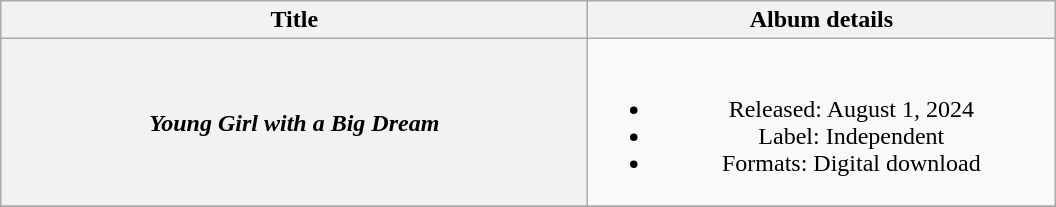<table class="wikitable plainrowheaders" style="text-align:center;">
<tr>
<th scope="col" rowspan="1" style="width:24em;">Title</th>
<th scope="col" rowspan="1" style="width:19em;">Album details</th>
</tr>
<tr>
<th scope="row"><em>Young Girl with a Big Dream</em></th>
<td><br><ul><li>Released: August 1, 2024</li><li>Label: Independent</li><li>Formats: Digital download</li></ul></td>
</tr>
<tr>
</tr>
</table>
